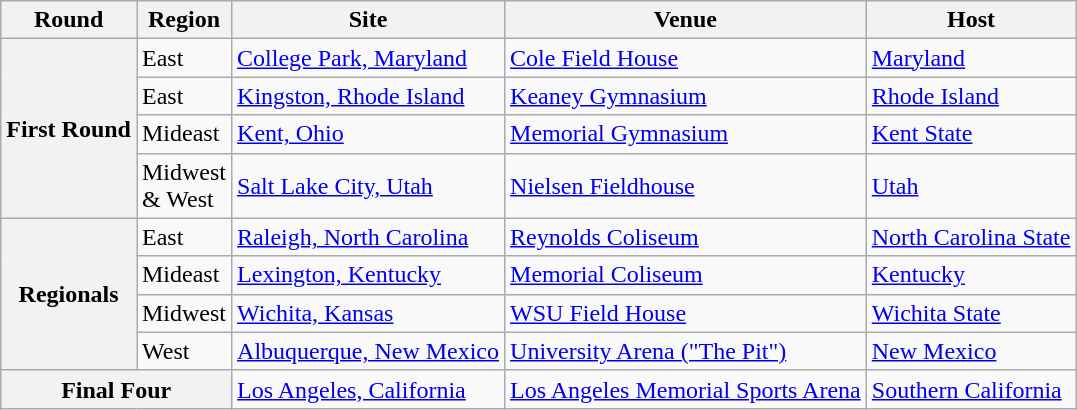<table class="wikitable">
<tr>
<th>Round</th>
<th>Region</th>
<th>Site</th>
<th>Venue</th>
<th>Host</th>
</tr>
<tr>
<th rowspan="4">First Round</th>
<td>East</td>
<td><a href='#'>College Park, Maryland</a></td>
<td><a href='#'>Cole Field House</a></td>
<td><a href='#'>Maryland</a></td>
</tr>
<tr>
<td>East</td>
<td><a href='#'>Kingston, Rhode Island</a></td>
<td><a href='#'>Keaney Gymnasium</a></td>
<td><a href='#'>Rhode Island</a></td>
</tr>
<tr>
<td>Mideast</td>
<td><a href='#'>Kent, Ohio</a></td>
<td><a href='#'>Memorial Gymnasium</a></td>
<td><a href='#'>Kent State</a></td>
</tr>
<tr>
<td>Midwest<br>& West</td>
<td><a href='#'>Salt Lake City, Utah</a></td>
<td><a href='#'>Nielsen Fieldhouse</a></td>
<td><a href='#'>Utah</a></td>
</tr>
<tr>
<th rowspan="4">Regionals</th>
<td>East</td>
<td><a href='#'>Raleigh, North Carolina</a></td>
<td><a href='#'>Reynolds Coliseum</a></td>
<td><a href='#'>North Carolina State</a></td>
</tr>
<tr>
<td>Mideast</td>
<td><a href='#'>Lexington, Kentucky</a></td>
<td><a href='#'>Memorial Coliseum</a></td>
<td><a href='#'>Kentucky</a></td>
</tr>
<tr>
<td>Midwest</td>
<td><a href='#'>Wichita, Kansas</a></td>
<td><a href='#'>WSU Field House</a></td>
<td><a href='#'>Wichita State</a></td>
</tr>
<tr>
<td>West</td>
<td><a href='#'>Albuquerque, New Mexico</a></td>
<td><a href='#'>University Arena ("The Pit")</a></td>
<td><a href='#'>New Mexico</a></td>
</tr>
<tr>
<th colspan="2">Final Four</th>
<td><a href='#'>Los Angeles, California</a></td>
<td><a href='#'>Los Angeles Memorial Sports Arena</a></td>
<td><a href='#'>Southern California</a></td>
</tr>
</table>
